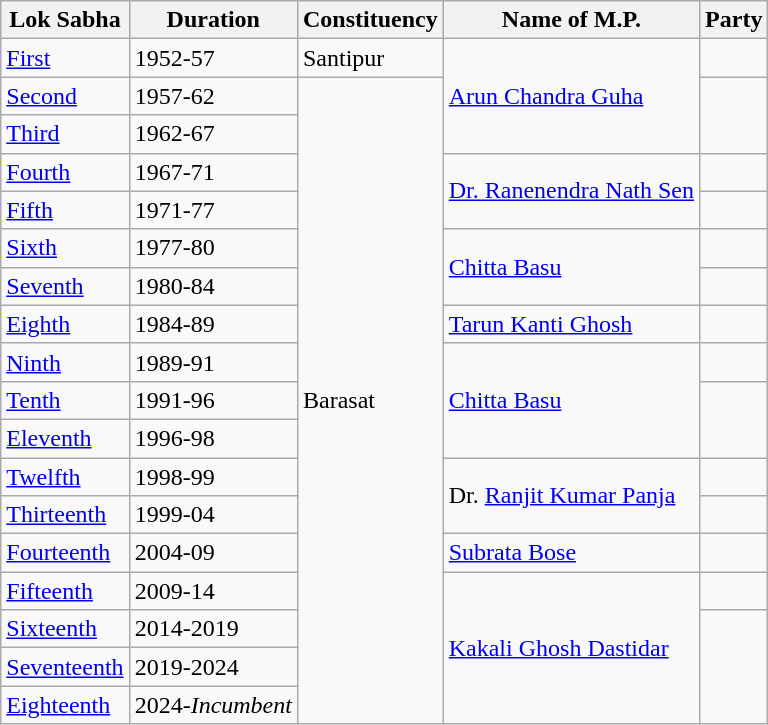<table class="wikitable">
<tr>
<th>Lok Sabha</th>
<th>Duration</th>
<th>Constituency</th>
<th>Name of M.P.</th>
<th colspan=2>Party</th>
</tr>
<tr>
<td><a href='#'>First</a></td>
<td>1952-57</td>
<td>Santipur</td>
<td rowspan=3><a href='#'>Arun Chandra Guha</a></td>
<td></td>
</tr>
<tr>
<td><a href='#'>Second</a></td>
<td>1957-62</td>
<td rowspan=17>Barasat</td>
</tr>
<tr>
<td><a href='#'>Third</a></td>
<td>1962-67</td>
</tr>
<tr>
<td><a href='#'>Fourth</a></td>
<td>1967-71</td>
<td rowspan=2><a href='#'>Dr. Ranenendra Nath Sen</a></td>
<td></td>
</tr>
<tr>
<td><a href='#'>Fifth</a></td>
<td>1971-77</td>
</tr>
<tr>
<td><a href='#'>Sixth</a></td>
<td>1977-80</td>
<td rowspan=2><a href='#'>Chitta Basu</a></td>
<td></td>
</tr>
<tr>
<td><a href='#'>Seventh</a></td>
<td>1980-84</td>
</tr>
<tr>
<td><a href='#'>Eighth</a></td>
<td>1984-89</td>
<td><a href='#'>Tarun Kanti Ghosh</a></td>
<td></td>
</tr>
<tr>
<td><a href='#'>Ninth</a></td>
<td>1989-91</td>
<td rowspan=3><a href='#'>Chitta Basu</a></td>
<td></td>
</tr>
<tr>
<td><a href='#'>Tenth</a></td>
<td>1991-96</td>
</tr>
<tr>
<td><a href='#'>Eleventh</a></td>
<td>1996-98</td>
</tr>
<tr>
<td><a href='#'>Twelfth</a></td>
<td>1998-99</td>
<td rowspan=2>Dr. <a href='#'>Ranjit Kumar Panja</a></td>
<td></td>
</tr>
<tr>
<td><a href='#'>Thirteenth</a></td>
<td>1999-04</td>
</tr>
<tr>
<td><a href='#'>Fourteenth</a></td>
<td>2004-09</td>
<td><a href='#'>Subrata Bose</a></td>
<td></td>
</tr>
<tr>
<td><a href='#'>Fifteenth</a></td>
<td>2009-14</td>
<td rowspan=4><a href='#'>Kakali Ghosh Dastidar</a></td>
<td></td>
</tr>
<tr>
<td><a href='#'>Sixteenth</a></td>
<td>2014-2019</td>
</tr>
<tr>
<td><a href='#'>Seventeenth</a></td>
<td>2019-2024</td>
</tr>
<tr>
<td><a href='#'>Eighteenth</a></td>
<td>2024-<em>Incumbent</em></td>
</tr>
</table>
